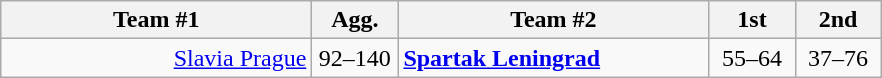<table class=wikitable style="text-align:center">
<tr>
<th width=200>Team #1</th>
<th width=50>Agg.</th>
<th width=200>Team #2</th>
<th width=50>1st</th>
<th width=50>2nd</th>
</tr>
<tr>
<td align=right><a href='#'>Slavia Prague</a> </td>
<td align=center>92–140</td>
<td align=left> <strong><a href='#'>Spartak Leningrad</a></strong></td>
<td align=center>55–64</td>
<td align=center>37–76</td>
</tr>
</table>
